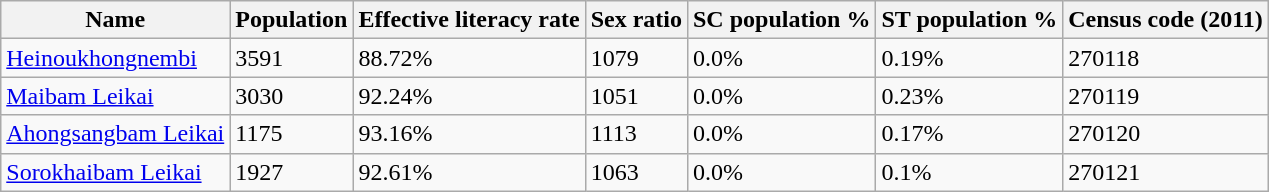<table class="wikitable sortable">
<tr>
<th>Name</th>
<th>Population</th>
<th>Effective literacy rate</th>
<th>Sex ratio</th>
<th>SC population %</th>
<th>ST population %</th>
<th>Census code (2011)</th>
</tr>
<tr>
<td><a href='#'>Heinoukhongnembi</a></td>
<td>3591</td>
<td>88.72%</td>
<td>1079</td>
<td>0.0%</td>
<td>0.19%</td>
<td>270118</td>
</tr>
<tr>
<td><a href='#'>Maibam Leikai</a></td>
<td>3030</td>
<td>92.24%</td>
<td>1051</td>
<td>0.0%</td>
<td>0.23%</td>
<td>270119</td>
</tr>
<tr>
<td><a href='#'>Ahongsangbam Leikai</a></td>
<td>1175</td>
<td>93.16%</td>
<td>1113</td>
<td>0.0%</td>
<td>0.17%</td>
<td>270120</td>
</tr>
<tr>
<td><a href='#'>Sorokhaibam Leikai</a></td>
<td>1927</td>
<td>92.61%</td>
<td>1063</td>
<td>0.0%</td>
<td>0.1%</td>
<td>270121</td>
</tr>
</table>
